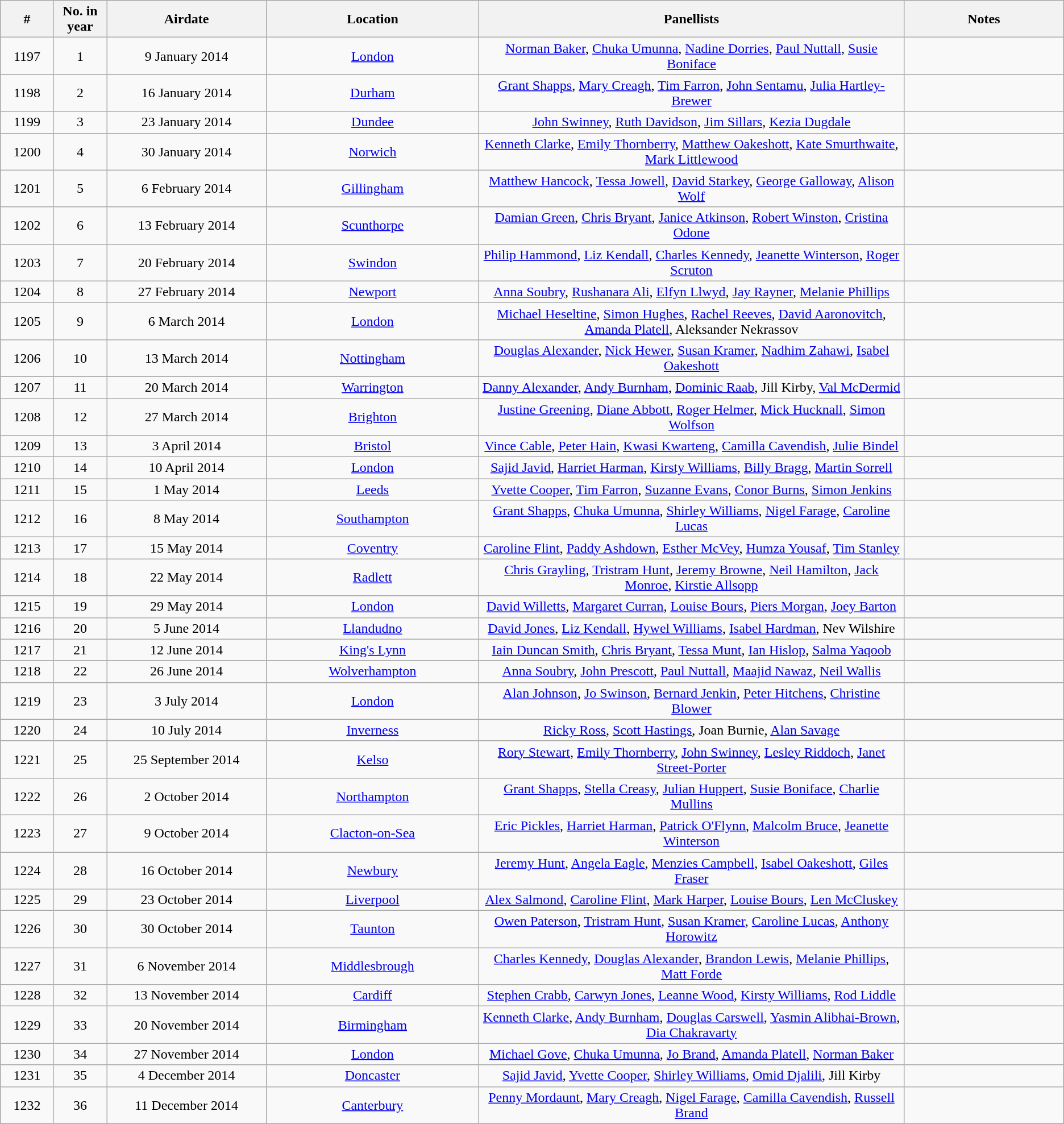<table class="wikitable" style="text-align:center;">
<tr>
<th style="width:5%;">#</th>
<th style="width:5%;">No. in year</th>
<th style="width:15%;">Airdate</th>
<th style="width:20%;">Location</th>
<th style="width:40%;">Panellists</th>
<th style="width:40%;">Notes</th>
</tr>
<tr>
<td>1197</td>
<td>1</td>
<td>9 January 2014</td>
<td><a href='#'>London</a></td>
<td><a href='#'>Norman Baker</a>, <a href='#'>Chuka Umunna</a>, <a href='#'>Nadine Dorries</a>, <a href='#'>Paul Nuttall</a>, <a href='#'>Susie Boniface</a></td>
<td></td>
</tr>
<tr>
<td>1198</td>
<td>2</td>
<td>16 January 2014</td>
<td><a href='#'>Durham</a></td>
<td><a href='#'>Grant Shapps</a>, <a href='#'>Mary Creagh</a>, <a href='#'>Tim Farron</a>, <a href='#'>John Sentamu</a>, <a href='#'>Julia Hartley-Brewer</a></td>
<td></td>
</tr>
<tr>
<td>1199</td>
<td>3</td>
<td>23 January 2014</td>
<td><a href='#'>Dundee</a></td>
<td><a href='#'>John Swinney</a>, <a href='#'>Ruth Davidson</a>, <a href='#'>Jim Sillars</a>, <a href='#'>Kezia Dugdale</a></td>
<td></td>
</tr>
<tr>
<td>1200</td>
<td>4</td>
<td>30 January 2014</td>
<td><a href='#'>Norwich</a></td>
<td><a href='#'>Kenneth Clarke</a>, <a href='#'>Emily Thornberry</a>, <a href='#'>Matthew Oakeshott</a>, <a href='#'>Kate Smurthwaite</a>, <a href='#'>Mark Littlewood</a></td>
<td></td>
</tr>
<tr>
<td>1201</td>
<td>5</td>
<td>6 February 2014</td>
<td><a href='#'>Gillingham</a></td>
<td><a href='#'>Matthew Hancock</a>, <a href='#'>Tessa Jowell</a>, <a href='#'>David Starkey</a>, <a href='#'>George Galloway</a>, <a href='#'>Alison Wolf</a></td>
<td></td>
</tr>
<tr>
<td>1202</td>
<td>6</td>
<td>13 February 2014</td>
<td><a href='#'>Scunthorpe</a></td>
<td><a href='#'>Damian Green</a>, <a href='#'>Chris Bryant</a>, <a href='#'>Janice Atkinson</a>, <a href='#'>Robert Winston</a>, <a href='#'>Cristina Odone</a></td>
<td></td>
</tr>
<tr>
<td>1203</td>
<td>7</td>
<td>20 February 2014</td>
<td><a href='#'>Swindon</a></td>
<td><a href='#'>Philip Hammond</a>, <a href='#'>Liz Kendall</a>, <a href='#'>Charles Kennedy</a>, <a href='#'>Jeanette Winterson</a>, <a href='#'>Roger Scruton</a></td>
<td></td>
</tr>
<tr>
<td>1204</td>
<td>8</td>
<td>27 February 2014</td>
<td><a href='#'>Newport</a></td>
<td><a href='#'>Anna Soubry</a>, <a href='#'>Rushanara Ali</a>, <a href='#'>Elfyn Llwyd</a>, <a href='#'>Jay Rayner</a>, <a href='#'>Melanie Phillips</a></td>
<td></td>
</tr>
<tr>
<td>1205</td>
<td>9</td>
<td>6 March 2014</td>
<td><a href='#'>London</a></td>
<td><a href='#'>Michael Heseltine</a>, <a href='#'>Simon Hughes</a>, <a href='#'>Rachel Reeves</a>, <a href='#'>David Aaronovitch</a>, <a href='#'>Amanda Platell</a>, Aleksander Nekrassov</td>
<td></td>
</tr>
<tr>
<td>1206</td>
<td>10</td>
<td>13 March 2014</td>
<td><a href='#'>Nottingham</a></td>
<td><a href='#'>Douglas Alexander</a>, <a href='#'>Nick Hewer</a>, <a href='#'>Susan Kramer</a>, <a href='#'>Nadhim Zahawi</a>, <a href='#'>Isabel Oakeshott</a></td>
<td></td>
</tr>
<tr>
<td>1207</td>
<td>11</td>
<td>20 March 2014</td>
<td><a href='#'>Warrington</a></td>
<td><a href='#'>Danny Alexander</a>, <a href='#'>Andy Burnham</a>, <a href='#'>Dominic Raab</a>, Jill Kirby, <a href='#'>Val McDermid</a></td>
<td></td>
</tr>
<tr>
<td>1208</td>
<td>12</td>
<td>27 March 2014</td>
<td><a href='#'>Brighton</a></td>
<td><a href='#'>Justine Greening</a>, <a href='#'>Diane Abbott</a>, <a href='#'>Roger Helmer</a>, <a href='#'>Mick Hucknall</a>, <a href='#'>Simon Wolfson</a></td>
<td></td>
</tr>
<tr>
<td>1209</td>
<td>13</td>
<td>3 April 2014</td>
<td><a href='#'>Bristol</a></td>
<td><a href='#'>Vince Cable</a>, <a href='#'>Peter Hain</a>, <a href='#'>Kwasi Kwarteng</a>, <a href='#'>Camilla Cavendish</a>, <a href='#'>Julie Bindel</a></td>
<td></td>
</tr>
<tr>
<td>1210</td>
<td>14</td>
<td>10 April 2014</td>
<td><a href='#'>London</a></td>
<td><a href='#'>Sajid Javid</a>, <a href='#'>Harriet Harman</a>, <a href='#'>Kirsty Williams</a>, <a href='#'>Billy Bragg</a>, <a href='#'>Martin Sorrell</a></td>
<td></td>
</tr>
<tr>
<td>1211</td>
<td>15</td>
<td>1 May 2014</td>
<td><a href='#'>Leeds</a></td>
<td><a href='#'>Yvette Cooper</a>, <a href='#'>Tim Farron</a>, <a href='#'>Suzanne Evans</a>, <a href='#'>Conor Burns</a>, <a href='#'>Simon Jenkins</a></td>
<td></td>
</tr>
<tr>
<td>1212</td>
<td>16</td>
<td>8 May 2014</td>
<td><a href='#'>Southampton</a></td>
<td><a href='#'>Grant Shapps</a>, <a href='#'>Chuka Umunna</a>, <a href='#'>Shirley Williams</a>, <a href='#'>Nigel Farage</a>, <a href='#'>Caroline Lucas</a></td>
<td></td>
</tr>
<tr>
<td>1213</td>
<td>17</td>
<td>15 May 2014</td>
<td><a href='#'>Coventry</a></td>
<td><a href='#'>Caroline Flint</a>, <a href='#'>Paddy Ashdown</a>, <a href='#'>Esther McVey</a>, <a href='#'>Humza Yousaf</a>, <a href='#'>Tim Stanley</a></td>
<td></td>
</tr>
<tr>
<td>1214</td>
<td>18</td>
<td>22 May 2014</td>
<td><a href='#'>Radlett</a></td>
<td><a href='#'>Chris Grayling</a>, <a href='#'>Tristram Hunt</a>, <a href='#'>Jeremy Browne</a>, <a href='#'>Neil Hamilton</a>, <a href='#'>Jack Monroe</a>, <a href='#'>Kirstie Allsopp</a></td>
<td></td>
</tr>
<tr>
<td>1215</td>
<td>19</td>
<td>29 May 2014</td>
<td><a href='#'>London</a></td>
<td><a href='#'>David Willetts</a>, <a href='#'>Margaret Curran</a>, <a href='#'>Louise Bours</a>, <a href='#'>Piers Morgan</a>, <a href='#'>Joey Barton</a></td>
<td></td>
</tr>
<tr>
<td>1216</td>
<td>20</td>
<td>5 June 2014</td>
<td><a href='#'>Llandudno</a></td>
<td><a href='#'>David Jones</a>, <a href='#'>Liz Kendall</a>, <a href='#'>Hywel Williams</a>, <a href='#'>Isabel Hardman</a>, Nev Wilshire</td>
<td></td>
</tr>
<tr>
<td>1217</td>
<td>21</td>
<td>12 June 2014</td>
<td><a href='#'>King's Lynn</a></td>
<td><a href='#'>Iain Duncan Smith</a>, <a href='#'>Chris Bryant</a>, <a href='#'>Tessa Munt</a>, <a href='#'>Ian Hislop</a>, <a href='#'>Salma Yaqoob</a></td>
<td></td>
</tr>
<tr>
<td>1218</td>
<td>22</td>
<td>26 June 2014</td>
<td><a href='#'>Wolverhampton</a></td>
<td><a href='#'>Anna Soubry</a>, <a href='#'>John Prescott</a>, <a href='#'>Paul Nuttall</a>, <a href='#'>Maajid Nawaz</a>, <a href='#'>Neil Wallis</a></td>
<td></td>
</tr>
<tr>
<td>1219</td>
<td>23</td>
<td>3 July 2014</td>
<td><a href='#'>London</a></td>
<td><a href='#'>Alan Johnson</a>, <a href='#'>Jo Swinson</a>, <a href='#'>Bernard Jenkin</a>, <a href='#'>Peter Hitchens</a>, <a href='#'>Christine Blower</a></td>
<td></td>
</tr>
<tr>
<td>1220</td>
<td>24</td>
<td>10 July 2014</td>
<td><a href='#'>Inverness</a></td>
<td><a href='#'>Ricky Ross</a>, <a href='#'>Scott Hastings</a>, Joan Burnie, <a href='#'>Alan Savage</a></td>
<td></td>
</tr>
<tr>
<td>1221</td>
<td>25</td>
<td>25 September 2014</td>
<td><a href='#'>Kelso</a></td>
<td><a href='#'>Rory Stewart</a>, <a href='#'>Emily Thornberry</a>, <a href='#'>John Swinney</a>, <a href='#'>Lesley Riddoch</a>, <a href='#'>Janet Street-Porter</a></td>
<td></td>
</tr>
<tr>
<td>1222</td>
<td>26</td>
<td>2 October 2014</td>
<td><a href='#'>Northampton</a></td>
<td><a href='#'>Grant Shapps</a>, <a href='#'>Stella Creasy</a>, <a href='#'>Julian Huppert</a>, <a href='#'>Susie Boniface</a>, <a href='#'>Charlie Mullins</a></td>
<td></td>
</tr>
<tr>
<td>1223</td>
<td>27</td>
<td>9 October 2014</td>
<td><a href='#'>Clacton-on-Sea</a></td>
<td><a href='#'>Eric Pickles</a>, <a href='#'>Harriet Harman</a>, <a href='#'>Patrick O'Flynn</a>, <a href='#'>Malcolm Bruce</a>, <a href='#'>Jeanette Winterson</a></td>
<td></td>
</tr>
<tr>
<td>1224</td>
<td>28</td>
<td>16 October 2014</td>
<td><a href='#'>Newbury</a></td>
<td><a href='#'>Jeremy Hunt</a>, <a href='#'>Angela Eagle</a>, <a href='#'>Menzies Campbell</a>, <a href='#'>Isabel Oakeshott</a>, <a href='#'>Giles Fraser</a></td>
<td></td>
</tr>
<tr>
<td>1225</td>
<td>29</td>
<td>23 October 2014</td>
<td><a href='#'>Liverpool</a></td>
<td><a href='#'>Alex Salmond</a>, <a href='#'>Caroline Flint</a>, <a href='#'>Mark Harper</a>, <a href='#'>Louise Bours</a>, <a href='#'>Len McCluskey</a></td>
<td></td>
</tr>
<tr>
<td>1226</td>
<td>30</td>
<td>30 October 2014</td>
<td><a href='#'>Taunton</a></td>
<td><a href='#'>Owen Paterson</a>, <a href='#'>Tristram Hunt</a>, <a href='#'>Susan Kramer</a>, <a href='#'>Caroline Lucas</a>, <a href='#'>Anthony Horowitz</a></td>
<td></td>
</tr>
<tr>
<td>1227</td>
<td>31</td>
<td>6 November 2014</td>
<td><a href='#'>Middlesbrough</a></td>
<td><a href='#'>Charles Kennedy</a>, <a href='#'>Douglas Alexander</a>, <a href='#'>Brandon Lewis</a>, <a href='#'>Melanie Phillips</a>, <a href='#'>Matt Forde</a></td>
<td></td>
</tr>
<tr>
<td>1228</td>
<td>32</td>
<td>13 November 2014</td>
<td><a href='#'>Cardiff</a></td>
<td><a href='#'>Stephen Crabb</a>, <a href='#'>Carwyn Jones</a>, <a href='#'>Leanne Wood</a>, <a href='#'>Kirsty Williams</a>, <a href='#'>Rod Liddle</a></td>
<td></td>
</tr>
<tr>
<td>1229</td>
<td>33</td>
<td>20 November 2014</td>
<td><a href='#'>Birmingham</a></td>
<td><a href='#'>Kenneth Clarke</a>, <a href='#'>Andy Burnham</a>, <a href='#'>Douglas Carswell</a>, <a href='#'>Yasmin Alibhai-Brown</a>, <a href='#'>Dia Chakravarty</a></td>
<td></td>
</tr>
<tr>
<td>1230</td>
<td>34</td>
<td>27 November 2014</td>
<td><a href='#'>London</a></td>
<td><a href='#'>Michael Gove</a>, <a href='#'>Chuka Umunna</a>, <a href='#'>Jo Brand</a>, <a href='#'>Amanda Platell</a>, <a href='#'>Norman Baker</a></td>
<td></td>
</tr>
<tr>
<td>1231</td>
<td>35</td>
<td>4 December 2014</td>
<td><a href='#'>Doncaster</a></td>
<td><a href='#'>Sajid Javid</a>, <a href='#'>Yvette Cooper</a>, <a href='#'>Shirley Williams</a>, <a href='#'>Omid Djalili</a>, Jill Kirby</td>
<td></td>
</tr>
<tr>
<td>1232</td>
<td>36</td>
<td>11 December 2014</td>
<td><a href='#'>Canterbury</a></td>
<td><a href='#'>Penny Mordaunt</a>, <a href='#'>Mary Creagh</a>, <a href='#'>Nigel Farage</a>, <a href='#'>Camilla Cavendish</a>, <a href='#'>Russell Brand</a></td>
<td></td>
</tr>
</table>
